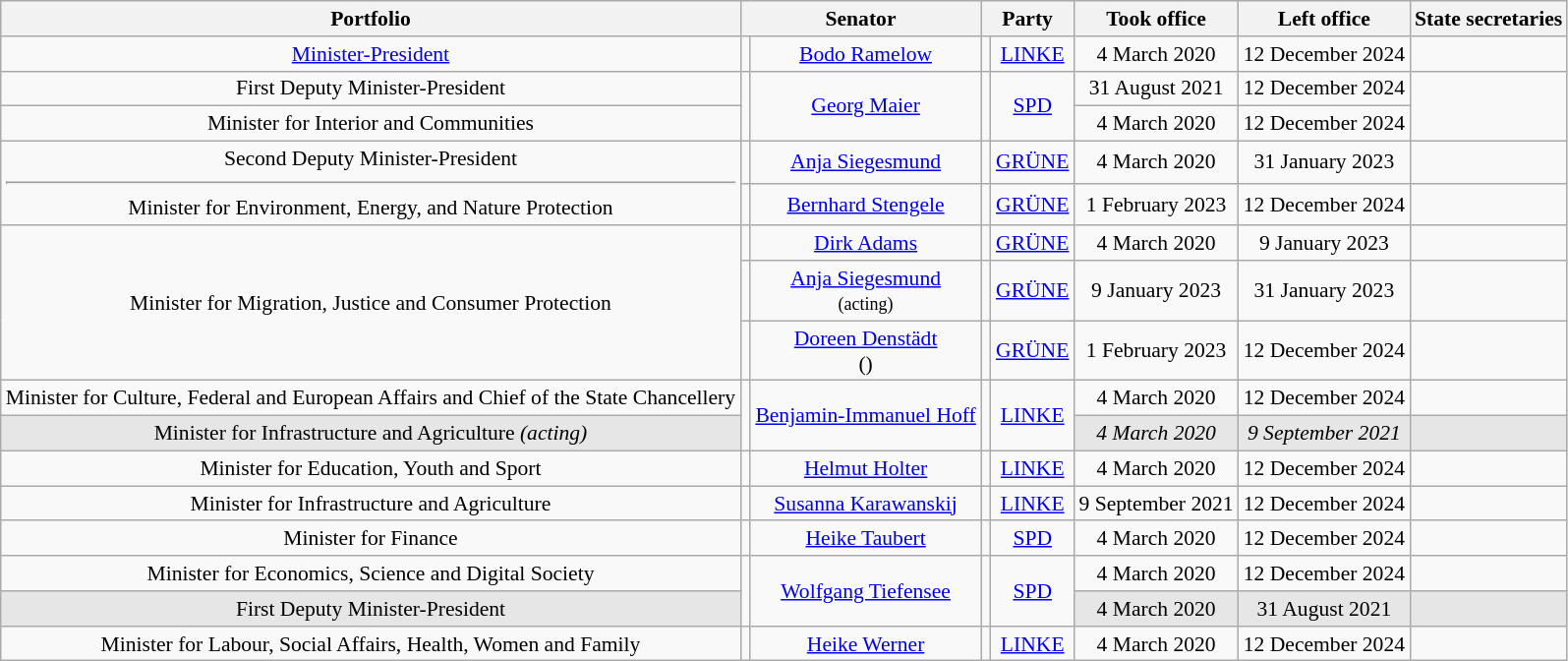<table class=wikitable style="text-align:center; font-size:90%">
<tr>
<th>Portfolio</th>
<th colspan=2>Senator</th>
<th colspan=2>Party</th>
<th>Took office</th>
<th>Left office</th>
<th>State secretaries</th>
</tr>
<tr>
<td><a href='#'>Minister-President</a></td>
<td></td>
<td><a href='#'>Bodo Ramelow</a><br></td>
<td bgcolor=></td>
<td><a href='#'>LINKE</a></td>
<td>4 March 2020</td>
<td>12 December 2024</td>
<td></td>
</tr>
<tr>
<td>First Deputy Minister-President</td>
<td rowspan=2></td>
<td rowspan=2><a href='#'>Georg Maier</a><br></td>
<td rowspan=2 bgcolor=></td>
<td rowspan=2><a href='#'>SPD</a></td>
<td>31 August 2021</td>
<td>12 December 2024</td>
<td rowspan=2></td>
</tr>
<tr>
<td>Minister for Interior and Communities</td>
<td>4 March 2020</td>
<td>12 December 2024</td>
</tr>
<tr>
<td rowspan=2>Second Deputy Minister-President<hr>Minister for Environment, Energy, and Nature Protection</td>
<td></td>
<td><a href='#'>Anja Siegesmund</a><br></td>
<td bgcolor=></td>
<td><a href='#'>GRÜNE</a></td>
<td>4 March 2020</td>
<td>31 January 2023</td>
<td></td>
</tr>
<tr>
<td></td>
<td><a href='#'>Bernhard Stengele</a><br></td>
<td bgcolor=></td>
<td><a href='#'>GRÜNE</a></td>
<td>1 February 2023</td>
<td>12 December 2024</td>
<td></td>
</tr>
<tr>
<td rowspan=3>Minister for Migration, Justice and Consumer Protection</td>
<td></td>
<td><a href='#'>Dirk Adams</a><br></td>
<td bgcolor=></td>
<td><a href='#'>GRÜNE</a></td>
<td>4 March 2020</td>
<td>9 January 2023</td>
<td></td>
</tr>
<tr>
<td></td>
<td><a href='#'>Anja Siegesmund</a><br><small>(acting)</small><br></td>
<td bgcolor=></td>
<td><a href='#'>GRÜNE</a></td>
<td>9 January 2023</td>
<td>31 January 2023</td>
<td></td>
</tr>
<tr>
<td></td>
<td><a href='#'>Doreen Denstädt</a><br>()</td>
<td bgcolor=></td>
<td><a href='#'>GRÜNE</a></td>
<td>1 February 2023</td>
<td>12 December 2024</td>
<td></td>
</tr>
<tr>
<td>Minister for Culture, Federal and European Affairs and Chief of the State Chancellery</td>
<td rowspan=2></td>
<td rowspan=2><a href='#'>Benjamin-Immanuel Hoff</a><br></td>
<td rowspan=2 bgcolor=></td>
<td rowspan=2><a href='#'>LINKE</a></td>
<td>4 March 2020</td>
<td>12 December 2024</td>
<td></td>
</tr>
<tr style="background-color:#E6E6E6">
<td>Minister for Infrastructure and Agriculture <em>(acting)</em></td>
<td><em>4 March 2020</em></td>
<td><em>9 September 2021</em></td>
<td></td>
</tr>
<tr>
<td>Minister for Education, Youth and Sport</td>
<td></td>
<td><a href='#'>Helmut Holter</a><br></td>
<td bgcolor=></td>
<td><a href='#'>LINKE</a></td>
<td>4 March 2020</td>
<td>12 December 2024</td>
<td></td>
</tr>
<tr>
<td>Minister for Infrastructure and Agriculture</td>
<td></td>
<td><a href='#'>Susanna Karawanskij</a><br></td>
<td bgcolor=></td>
<td><a href='#'>LINKE</a></td>
<td>9 September 2021</td>
<td>12 December 2024</td>
<td></td>
</tr>
<tr>
<td>Minister for Finance</td>
<td></td>
<td><a href='#'>Heike Taubert</a><br></td>
<td bgcolor=></td>
<td><a href='#'>SPD</a></td>
<td>4 March 2020</td>
<td>12 December 2024</td>
<td></td>
</tr>
<tr>
<td>Minister for Economics, Science and Digital Society</td>
<td rowspan=2></td>
<td rowspan=2><a href='#'>Wolfgang Tiefensee</a><br></td>
<td rowspan=2 bgcolor=></td>
<td rowspan=2><a href='#'>SPD</a></td>
<td>4 March 2020</td>
<td>12 December 2024</td>
<td></td>
</tr>
<tr style="background-color:#E6E6E6">
<td>First Deputy Minister-President</td>
<td>4 March 2020</td>
<td>31 August 2021</td>
<td></td>
</tr>
<tr>
<td>Minister for Labour, Social Affairs, Health, Women and Family</td>
<td></td>
<td><a href='#'>Heike Werner</a><br></td>
<td bgcolor=></td>
<td><a href='#'>LINKE</a></td>
<td>4 March 2020</td>
<td>12 December 2024</td>
<td></td>
</tr>
</table>
